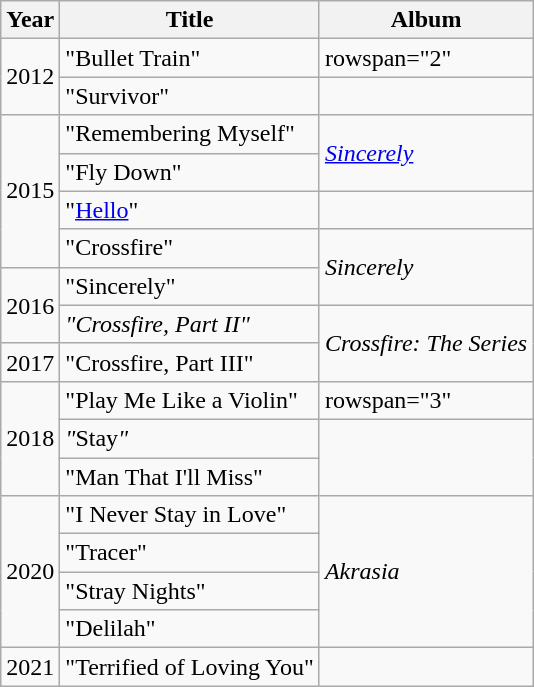<table class="wikitable">
<tr>
<th>Year</th>
<th>Title</th>
<th>Album</th>
</tr>
<tr>
<td rowspan="2">2012</td>
<td>"Bullet Train"<br></td>
<td>rowspan="2" </td>
</tr>
<tr>
<td>"Survivor"<br></td>
</tr>
<tr>
<td rowspan="4">2015</td>
<td>"Remembering Myself"</td>
<td rowspan="2"><em><a href='#'>Sincerely</a></em></td>
</tr>
<tr>
<td>"Fly Down"</td>
</tr>
<tr>
<td>"<a href='#'>Hello</a>"</td>
<td></td>
</tr>
<tr>
<td>"Crossfire"</td>
<td rowspan="2"><em>Sincerely</em></td>
</tr>
<tr>
<td rowspan="2">2016</td>
<td>"Sincerely"</td>
</tr>
<tr>
<td><em>"Crossfire, Part II"</em><br></td>
<td rowspan="2"><em>Crossfire: The Series</em></td>
</tr>
<tr>
<td>2017</td>
<td>"Crossfire, Part III"<br></td>
</tr>
<tr>
<td rowspan="3">2018</td>
<td>"Play Me Like a Violin"</td>
<td>rowspan="3" </td>
</tr>
<tr>
<td><em>"</em>Stay<em>"</em> <br></td>
</tr>
<tr>
<td>"Man That I'll Miss"</td>
</tr>
<tr>
<td rowspan="4">2020</td>
<td>"I Never Stay in Love"</td>
<td rowspan="4"><em>Akrasia</em></td>
</tr>
<tr>
<td>"Tracer"</td>
</tr>
<tr>
<td>"Stray Nights"</td>
</tr>
<tr>
<td>"Delilah"</td>
</tr>
<tr>
<td>2021</td>
<td>"Terrified of Loving You"<br></td>
<td></td>
</tr>
</table>
